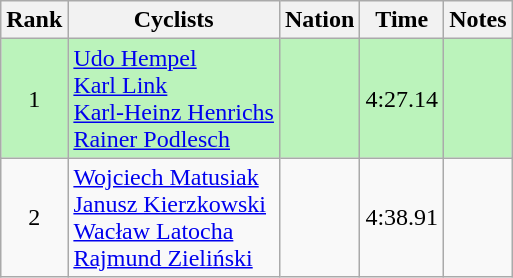<table class="wikitable sortable" style=text-align:center>
<tr>
<th>Rank</th>
<th>Cyclists</th>
<th>Nation</th>
<th>Time</th>
<th>Notes</th>
</tr>
<tr bgcolor=bbf3bb>
<td>1</td>
<td align=left><a href='#'>Udo Hempel</a><br><a href='#'>Karl Link</a><br><a href='#'>Karl-Heinz Henrichs</a><br><a href='#'>Rainer Podlesch</a></td>
<td align=left></td>
<td>4:27.14</td>
<td></td>
</tr>
<tr>
<td>2</td>
<td align=left><a href='#'>Wojciech Matusiak</a><br><a href='#'>Janusz Kierzkowski</a><br><a href='#'>Wacław Latocha</a><br><a href='#'>Rajmund Zieliński</a></td>
<td align=left></td>
<td>4:38.91</td>
<td></td>
</tr>
</table>
